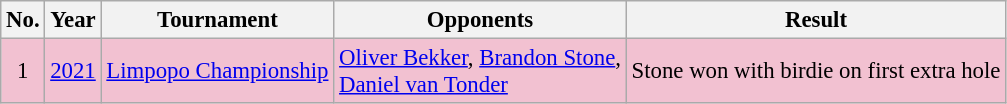<table class="wikitable" style="font-size:95%;">
<tr>
<th>No.</th>
<th>Year</th>
<th>Tournament</th>
<th>Opponents</th>
<th>Result</th>
</tr>
<tr style="background:#F2C1D1;">
<td align=center>1</td>
<td><a href='#'>2021</a></td>
<td><a href='#'>Limpopo Championship</a></td>
<td> <a href='#'>Oliver Bekker</a>,  <a href='#'>Brandon Stone</a>,<br> <a href='#'>Daniel van Tonder</a></td>
<td>Stone won with birdie on first extra hole</td>
</tr>
</table>
